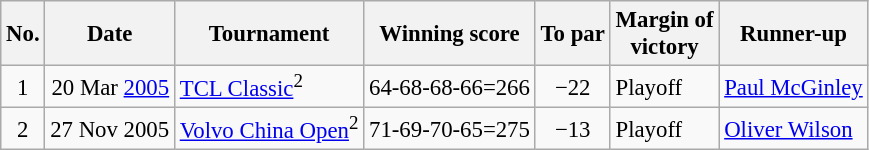<table class="wikitable" style="font-size:95%;">
<tr>
<th>No.</th>
<th>Date</th>
<th>Tournament</th>
<th>Winning score</th>
<th>To par</th>
<th>Margin of<br>victory</th>
<th>Runner-up</th>
</tr>
<tr>
<td align=center>1</td>
<td align=right>20 Mar <a href='#'>2005</a></td>
<td><a href='#'>TCL Classic</a><sup>2</sup></td>
<td>64-68-68-66=266</td>
<td align=center>−22</td>
<td>Playoff</td>
<td> <a href='#'>Paul McGinley</a></td>
</tr>
<tr>
<td align=center>2</td>
<td align=right>27 Nov 2005</td>
<td><a href='#'>Volvo China Open</a><sup>2</sup></td>
<td>71-69-70-65=275</td>
<td align=center>−13</td>
<td>Playoff</td>
<td> <a href='#'>Oliver Wilson</a></td>
</tr>
</table>
